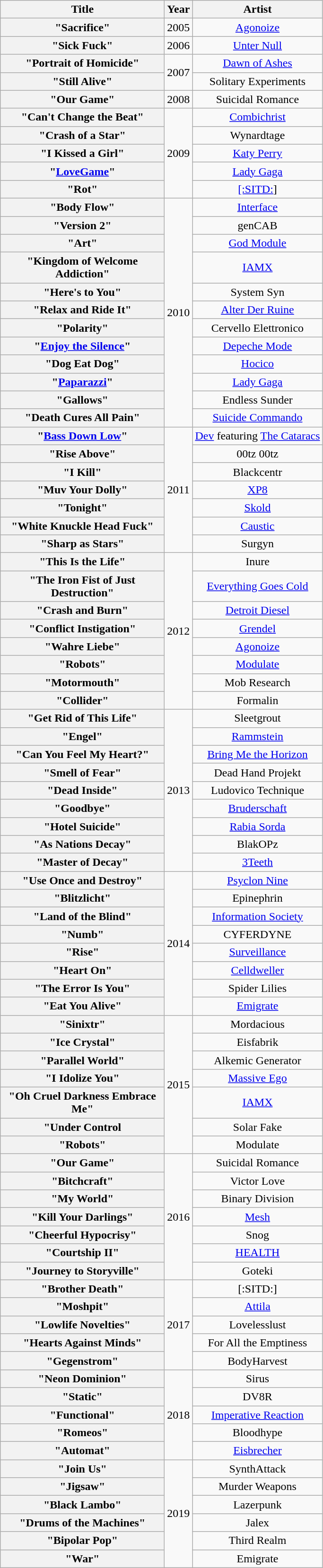<table class="wikitable plainrowheaders" style="text-align:center;">
<tr>
<th scope="col" style="width:14em;">Title</th>
<th scope="col">Year</th>
<th scope="col">Artist</th>
</tr>
<tr>
<th scope="row">"Sacrifice"</th>
<td>2005</td>
<td><a href='#'>Agonoize</a></td>
</tr>
<tr>
<th scope="row">"Sick Fuck"</th>
<td>2006</td>
<td><a href='#'>Unter Null</a></td>
</tr>
<tr>
<th scope="row">"Portrait of Homicide"</th>
<td rowspan="2">2007</td>
<td><a href='#'>Dawn of Ashes</a></td>
</tr>
<tr>
<th scope="row">"Still Alive"</th>
<td>Solitary Experiments</td>
</tr>
<tr>
<th scope="row">"Our Game"</th>
<td>2008</td>
<td>Suicidal Romance</td>
</tr>
<tr>
<th scope="row">"Can't Change the Beat"</th>
<td rowspan="5">2009</td>
<td><a href='#'>Combichrist</a></td>
</tr>
<tr>
<th scope="row">"Crash of a Star"</th>
<td>Wynardtage</td>
</tr>
<tr>
<th scope="row">"I Kissed a Girl"</th>
<td><a href='#'>Katy Perry</a></td>
</tr>
<tr>
<th scope="row">"<a href='#'>LoveGame</a>"</th>
<td><a href='#'>Lady Gaga</a></td>
</tr>
<tr>
<th scope="row">"Rot"</th>
<td><a href='#'>[:SITD:</a>]</td>
</tr>
<tr>
<th scope="row">"Body Flow"</th>
<td rowspan="12">2010</td>
<td><a href='#'>Interface</a></td>
</tr>
<tr>
<th scope="row">"Version 2"</th>
<td>genCAB</td>
</tr>
<tr>
<th scope="row">"Art"</th>
<td><a href='#'>God Module</a></td>
</tr>
<tr>
<th scope="row">"Kingdom of Welcome Addiction"</th>
<td><a href='#'>IAMX</a></td>
</tr>
<tr>
<th scope="row">"Here's to You"</th>
<td>System Syn</td>
</tr>
<tr>
<th scope="row">"Relax and Ride It"</th>
<td><a href='#'>Alter Der Ruine</a></td>
</tr>
<tr>
<th scope="row">"Polarity"</th>
<td>Cervello Elettronico</td>
</tr>
<tr>
<th scope="row">"<a href='#'>Enjoy the Silence</a>"</th>
<td><a href='#'>Depeche Mode</a></td>
</tr>
<tr>
<th scope="row">"Dog Eat Dog"</th>
<td><a href='#'>Hocico</a></td>
</tr>
<tr>
<th scope="row">"<a href='#'>Paparazzi</a>"</th>
<td><a href='#'>Lady Gaga</a></td>
</tr>
<tr>
<th scope="row">"Gallows"</th>
<td>Endless Sunder</td>
</tr>
<tr>
<th scope="row">"Death Cures All Pain"</th>
<td><a href='#'>Suicide Commando</a></td>
</tr>
<tr>
<th scope="row">"<a href='#'>Bass Down Low</a>"</th>
<td rowspan="7">2011</td>
<td><a href='#'>Dev</a> featuring <a href='#'>The Cataracs</a></td>
</tr>
<tr>
<th scope="row">"Rise Above"</th>
<td>00tz 00tz</td>
</tr>
<tr>
<th scope="row">"I Kill"</th>
<td>Blackcentr</td>
</tr>
<tr>
<th scope="row">"Muv Your Dolly"</th>
<td><a href='#'>XP8</a></td>
</tr>
<tr>
<th scope="row">"Tonight"</th>
<td><a href='#'>Skold</a></td>
</tr>
<tr>
<th scope="row">"White Knuckle Head Fuck"</th>
<td><a href='#'>Caustic</a></td>
</tr>
<tr>
<th scope="row">"Sharp as Stars"</th>
<td>Surgyn</td>
</tr>
<tr>
<th scope="row">"This Is the Life"</th>
<td rowspan="8">2012</td>
<td>Inure</td>
</tr>
<tr>
<th scope="row">"The Iron Fist of Just Destruction" </th>
<td><a href='#'>Everything Goes Cold</a></td>
</tr>
<tr>
<th scope="row">"Crash and Burn"</th>
<td><a href='#'>Detroit Diesel</a></td>
</tr>
<tr>
<th scope="row">"Conflict Instigation"</th>
<td><a href='#'>Grendel</a></td>
</tr>
<tr>
<th scope="row">"Wahre Liebe"</th>
<td><a href='#'>Agonoize</a></td>
</tr>
<tr>
<th scope="row">"Robots"</th>
<td><a href='#'>Modulate</a></td>
</tr>
<tr>
<th scope="row">"Motormouth"</th>
<td>Mob Research</td>
</tr>
<tr>
<th scope="row">"Collider"</th>
<td>Formalin</td>
</tr>
<tr>
<th scope="row">"Get Rid of This Life"</th>
<td rowspan="9">2013</td>
<td>Sleetgrout</td>
</tr>
<tr>
<th scope="row">"Engel"</th>
<td><a href='#'>Rammstein</a></td>
</tr>
<tr>
<th scope="row">"Can You Feel My Heart?"</th>
<td><a href='#'>Bring Me the Horizon</a></td>
</tr>
<tr>
<th scope="row">"Smell of Fear"</th>
<td>Dead Hand Projekt</td>
</tr>
<tr>
<th scope="row">"Dead Inside"</th>
<td>Ludovico Technique</td>
</tr>
<tr>
<th scope="row">"Goodbye"</th>
<td><a href='#'>Bruderschaft</a></td>
</tr>
<tr>
<th scope="row">"Hotel Suicide"</th>
<td><a href='#'>Rabia Sorda</a></td>
</tr>
<tr>
<th scope="row">"As Nations Decay"</th>
<td>BlakOPz</td>
</tr>
<tr>
<th scope="row">"Master of Decay"</th>
<td><a href='#'>3Teeth</a></td>
</tr>
<tr>
<th scope="row">"Use Once and Destroy" </th>
<td rowspan="8">2014</td>
<td><a href='#'>Psyclon Nine</a></td>
</tr>
<tr>
<th scope="row">"Blitzlicht"</th>
<td>Epinephrin</td>
</tr>
<tr>
<th scope="row">"Land of the Blind"</th>
<td><a href='#'>Information Society</a></td>
</tr>
<tr>
<th scope="row">"Numb"</th>
<td>CYFERDYNE</td>
</tr>
<tr>
<th scope="row">"Rise"</th>
<td><a href='#'>Surveillance</a></td>
</tr>
<tr>
<th scope="row">"Heart On"</th>
<td><a href='#'>Celldweller</a></td>
</tr>
<tr>
<th scope="row">"The Error Is You"</th>
<td>Spider Lilies</td>
</tr>
<tr>
<th scope="row">"Eat You Alive"</th>
<td><a href='#'>Emigrate</a></td>
</tr>
<tr>
<th scope="row">"Sinixtr"</th>
<td rowspan="7">2015</td>
<td>Mordacious</td>
</tr>
<tr>
<th scope="row">"Ice Crystal"</th>
<td>Eisfabrik</td>
</tr>
<tr>
<th scope="row">"Parallel World"</th>
<td>Alkemic Generator</td>
</tr>
<tr>
<th scope="row">"I Idolize You"</th>
<td><a href='#'>Massive Ego</a></td>
</tr>
<tr>
<th scope="row">"Oh Cruel Darkness Embrace Me"</th>
<td><a href='#'>IAMX</a></td>
</tr>
<tr>
<th scope="row">"Under Control</th>
<td>Solar Fake</td>
</tr>
<tr>
<th scope="row">"Robots"</th>
<td>Modulate</td>
</tr>
<tr>
<th scope="row">"Our Game"</th>
<td rowspan="7">2016</td>
<td>Suicidal Romance</td>
</tr>
<tr>
<th scope="row">"Bitchcraft" </th>
<td>Victor Love</td>
</tr>
<tr>
<th scope="row">"My World"</th>
<td>Binary Division</td>
</tr>
<tr>
<th scope="row">"Kill Your Darlings"</th>
<td><a href='#'>Mesh</a></td>
</tr>
<tr>
<th scope="row">"Cheerful Hypocrisy"</th>
<td>Snog</td>
</tr>
<tr>
<th scope="row">"Courtship II"</th>
<td><a href='#'>HEALTH</a></td>
</tr>
<tr>
<th scope="row">"Journey to Storyville"</th>
<td>Goteki</td>
</tr>
<tr>
<th scope="row">"Brother Death"</th>
<td rowspan="5">2017</td>
<td>[:SITD:]</td>
</tr>
<tr>
<th scope="row">"Moshpit"</th>
<td><a href='#'>Attila</a></td>
</tr>
<tr>
<th scope="row">"Lowlife Novelties"</th>
<td>Lovelesslust</td>
</tr>
<tr>
<th scope="row">"Hearts Against Minds"</th>
<td>For All the Emptiness</td>
</tr>
<tr>
<th scope="row">"Gegenstrom"</th>
<td>BodyHarvest</td>
</tr>
<tr>
<th scope="row">"Neon Dominion"</th>
<td rowspan="5">2018</td>
<td>Sirus</td>
</tr>
<tr>
<th scope="row">"Static"</th>
<td>DV8R</td>
</tr>
<tr>
<th scope="row">"Functional" </th>
<td><a href='#'>Imperative Reaction</a></td>
</tr>
<tr>
<th scope="row">"Romeos"</th>
<td>Bloodhype</td>
</tr>
<tr>
<th scope="row">"Automat"</th>
<td><a href='#'>Eisbrecher</a></td>
</tr>
<tr>
<th scope="row">"Join Us"</th>
<td rowspan="6">2019</td>
<td>SynthAttack</td>
</tr>
<tr>
<th scope="row">"Jigsaw"</th>
<td>Murder Weapons</td>
</tr>
<tr>
<th scope="row">"Black Lambo"</th>
<td>Lazerpunk</td>
</tr>
<tr>
<th scope="row">"Drums of the Machines"</th>
<td>Jalex</td>
</tr>
<tr>
<th scope="row">"Bipolar Pop" </th>
<td>Third Realm</td>
</tr>
<tr>
<th scope="row">"War" </th>
<td>Emigrate</td>
</tr>
</table>
